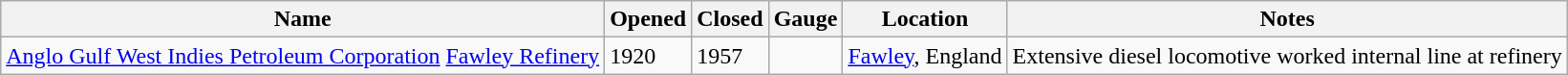<table class="wikitable">
<tr>
<th>Name</th>
<th>Opened</th>
<th>Closed</th>
<th>Gauge</th>
<th>Location</th>
<th>Notes</th>
</tr>
<tr>
<td><a href='#'>Anglo Gulf West Indies Petroleum Corporation</a> <a href='#'>Fawley Refinery</a></td>
<td>1920</td>
<td>1957</td>
<td></td>
<td><a href='#'>Fawley</a>, England</td>
<td>Extensive diesel locomotive worked internal line at refinery</td>
</tr>
</table>
